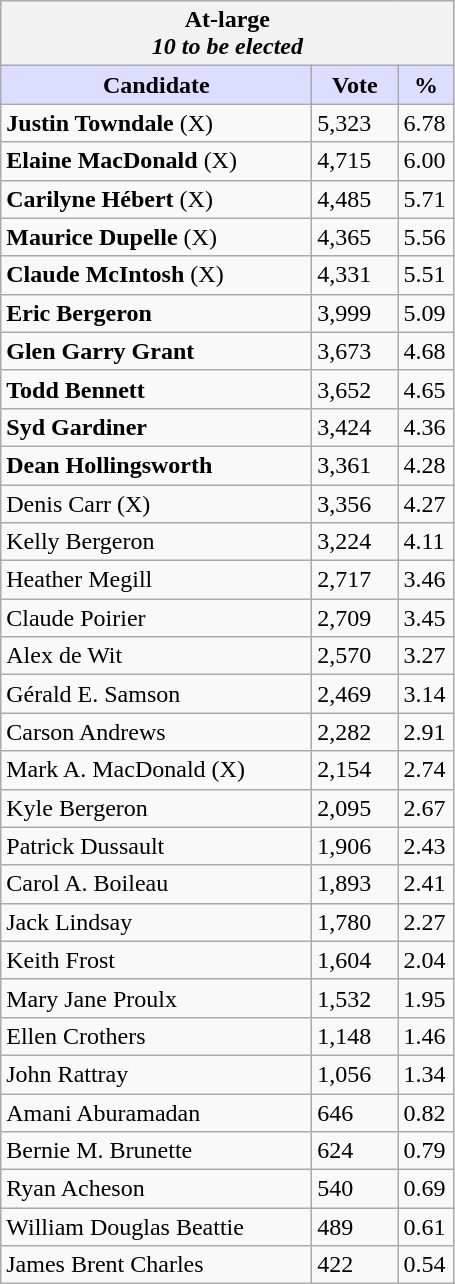<table class=wikitable>
<tr>
<th colspan="3">At-large <br> <em>10 to be elected</em></th>
</tr>
<tr>
<th style="background:#ddf; width:200px;">Candidate</th>
<th style="background:#ddf; width:50px;">Vote</th>
<th style="background:#ddf; width:30px;">%</th>
</tr>
<tr>
<td><strong>Justin Towndale</strong> (X)</td>
<td>5,323</td>
<td>6.78</td>
</tr>
<tr>
<td><strong>Elaine MacDonald</strong> (X)</td>
<td>4,715</td>
<td>6.00</td>
</tr>
<tr>
<td><strong>Carilyne Hébert</strong> (X)</td>
<td>4,485</td>
<td>5.71</td>
</tr>
<tr>
<td><strong>Maurice Dupelle</strong> (X)</td>
<td>4,365</td>
<td>5.56</td>
</tr>
<tr>
<td><strong>Claude McIntosh</strong> (X)</td>
<td>4,331</td>
<td>5.51</td>
</tr>
<tr>
<td><strong>Eric Bergeron</strong></td>
<td>3,999</td>
<td>5.09</td>
</tr>
<tr>
<td><strong>Glen Garry Grant</strong></td>
<td>3,673</td>
<td>4.68</td>
</tr>
<tr>
<td><strong>Todd Bennett</strong></td>
<td>3,652</td>
<td>4.65</td>
</tr>
<tr>
<td><strong>Syd Gardiner</strong></td>
<td>3,424</td>
<td>4.36</td>
</tr>
<tr>
<td><strong>Dean Hollingsworth</strong></td>
<td>3,361</td>
<td>4.28</td>
</tr>
<tr>
<td>Denis Carr (X)</td>
<td>3,356</td>
<td>4.27</td>
</tr>
<tr>
<td>Kelly Bergeron</td>
<td>3,224</td>
<td>4.11</td>
</tr>
<tr>
<td>Heather Megill</td>
<td>2,717</td>
<td>3.46</td>
</tr>
<tr>
<td>Claude Poirier</td>
<td>2,709</td>
<td>3.45</td>
</tr>
<tr>
<td>Alex de Wit</td>
<td>2,570</td>
<td>3.27</td>
</tr>
<tr>
<td>Gérald E. Samson</td>
<td>2,469</td>
<td>3.14</td>
</tr>
<tr>
<td>Carson Andrews</td>
<td>2,282</td>
<td>2.91</td>
</tr>
<tr>
<td>Mark A. MacDonald (X)</td>
<td>2,154</td>
<td>2.74</td>
</tr>
<tr>
<td>Kyle Bergeron</td>
<td>2,095</td>
<td>2.67</td>
</tr>
<tr>
<td>Patrick Dussault</td>
<td>1,906</td>
<td>2.43</td>
</tr>
<tr>
<td>Carol A. Boileau</td>
<td>1,893</td>
<td>2.41</td>
</tr>
<tr>
<td>Jack Lindsay</td>
<td>1,780</td>
<td>2.27</td>
</tr>
<tr>
<td>Keith Frost</td>
<td>1,604</td>
<td>2.04</td>
</tr>
<tr>
<td>Mary Jane Proulx</td>
<td>1,532</td>
<td>1.95</td>
</tr>
<tr>
<td>Ellen Crothers</td>
<td>1,148</td>
<td>1.46</td>
</tr>
<tr>
<td>John Rattray</td>
<td>1,056</td>
<td>1.34</td>
</tr>
<tr>
<td>Amani Aburamadan</td>
<td>646</td>
<td>0.82</td>
</tr>
<tr>
<td>Bernie M. Brunette</td>
<td>624</td>
<td>0.79</td>
</tr>
<tr>
<td>Ryan Acheson</td>
<td>540</td>
<td>0.69</td>
</tr>
<tr>
<td>William Douglas Beattie</td>
<td>489</td>
<td>0.61</td>
</tr>
<tr>
<td>James Brent Charles</td>
<td>422</td>
<td>0.54</td>
</tr>
</table>
